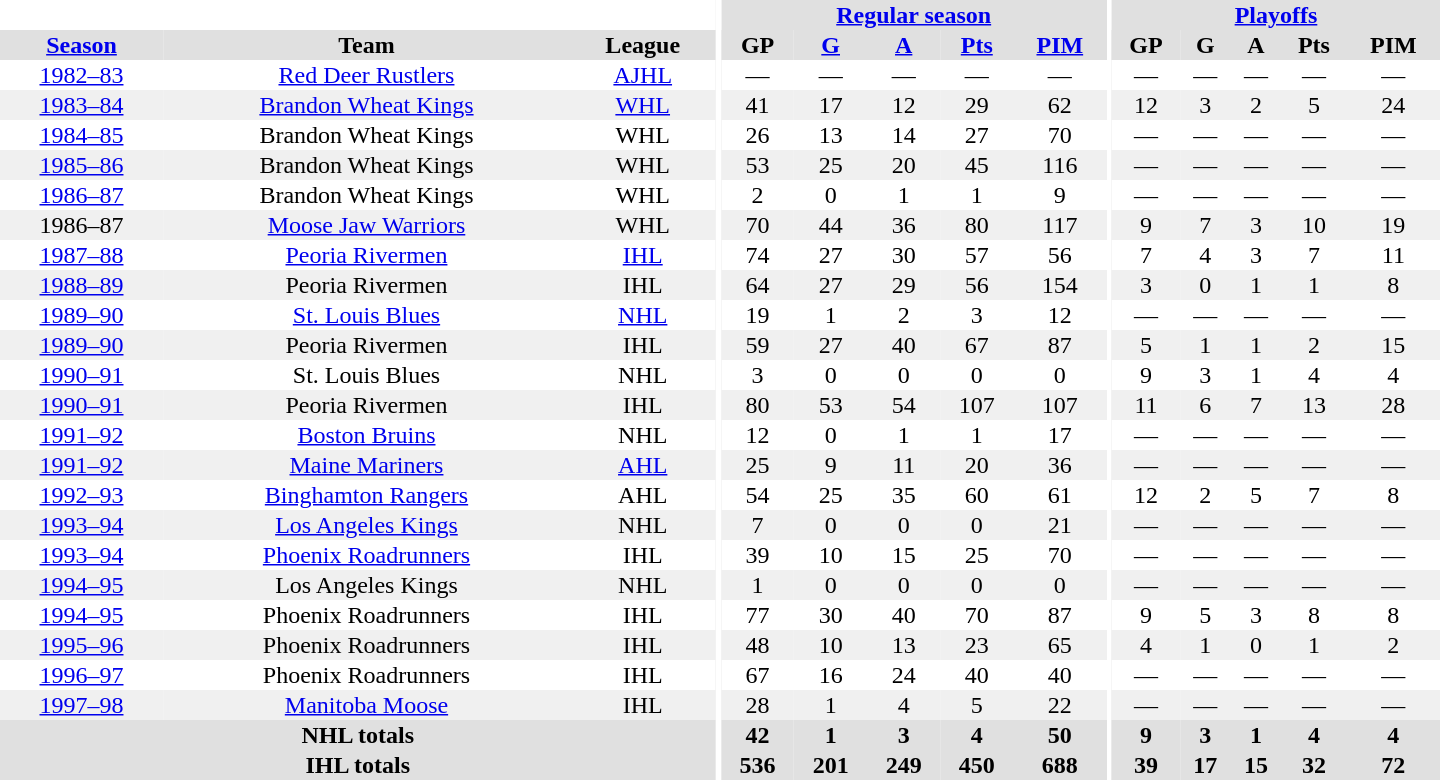<table border="0" cellpadding="1" cellspacing="0" style="text-align:center; width:60em">
<tr bgcolor="#e0e0e0">
<th colspan="3" bgcolor="#ffffff"></th>
<th rowspan="100" bgcolor="#ffffff"></th>
<th colspan="5"><a href='#'>Regular season</a></th>
<th rowspan="100" bgcolor="#ffffff"></th>
<th colspan="5"><a href='#'>Playoffs</a></th>
</tr>
<tr bgcolor="#e0e0e0">
<th><a href='#'>Season</a></th>
<th>Team</th>
<th>League</th>
<th>GP</th>
<th><a href='#'>G</a></th>
<th><a href='#'>A</a></th>
<th><a href='#'>Pts</a></th>
<th><a href='#'>PIM</a></th>
<th>GP</th>
<th>G</th>
<th>A</th>
<th>Pts</th>
<th>PIM</th>
</tr>
<tr>
<td><a href='#'>1982–83</a></td>
<td><a href='#'>Red Deer Rustlers</a></td>
<td><a href='#'>AJHL</a></td>
<td>—</td>
<td>—</td>
<td>—</td>
<td>—</td>
<td>—</td>
<td>—</td>
<td>—</td>
<td>—</td>
<td>—</td>
<td>—</td>
</tr>
<tr bgcolor="#f0f0f0">
<td><a href='#'>1983–84</a></td>
<td><a href='#'>Brandon Wheat Kings</a></td>
<td><a href='#'>WHL</a></td>
<td>41</td>
<td>17</td>
<td>12</td>
<td>29</td>
<td>62</td>
<td>12</td>
<td>3</td>
<td>2</td>
<td>5</td>
<td>24</td>
</tr>
<tr>
<td><a href='#'>1984–85</a></td>
<td>Brandon Wheat Kings</td>
<td>WHL</td>
<td>26</td>
<td>13</td>
<td>14</td>
<td>27</td>
<td>70</td>
<td>—</td>
<td>—</td>
<td>—</td>
<td>—</td>
<td>—</td>
</tr>
<tr bgcolor="#f0f0f0">
<td><a href='#'>1985–86</a></td>
<td>Brandon Wheat Kings</td>
<td>WHL</td>
<td>53</td>
<td>25</td>
<td>20</td>
<td>45</td>
<td>116</td>
<td>—</td>
<td>—</td>
<td>—</td>
<td>—</td>
<td>—</td>
</tr>
<tr>
<td><a href='#'>1986–87</a></td>
<td>Brandon Wheat Kings</td>
<td>WHL</td>
<td>2</td>
<td>0</td>
<td>1</td>
<td>1</td>
<td>9</td>
<td>—</td>
<td>—</td>
<td>—</td>
<td>—</td>
<td>—</td>
</tr>
<tr bgcolor="#f0f0f0">
<td>1986–87</td>
<td><a href='#'>Moose Jaw Warriors</a></td>
<td>WHL</td>
<td>70</td>
<td>44</td>
<td>36</td>
<td>80</td>
<td>117</td>
<td>9</td>
<td>7</td>
<td>3</td>
<td>10</td>
<td>19</td>
</tr>
<tr>
<td><a href='#'>1987–88</a></td>
<td><a href='#'>Peoria Rivermen</a></td>
<td><a href='#'>IHL</a></td>
<td>74</td>
<td>27</td>
<td>30</td>
<td>57</td>
<td>56</td>
<td>7</td>
<td>4</td>
<td>3</td>
<td>7</td>
<td>11</td>
</tr>
<tr bgcolor="#f0f0f0">
<td><a href='#'>1988–89</a></td>
<td>Peoria Rivermen</td>
<td>IHL</td>
<td>64</td>
<td>27</td>
<td>29</td>
<td>56</td>
<td>154</td>
<td>3</td>
<td>0</td>
<td>1</td>
<td>1</td>
<td>8</td>
</tr>
<tr>
<td><a href='#'>1989–90</a></td>
<td><a href='#'>St. Louis Blues</a></td>
<td><a href='#'>NHL</a></td>
<td>19</td>
<td>1</td>
<td>2</td>
<td>3</td>
<td>12</td>
<td>—</td>
<td>—</td>
<td>—</td>
<td>—</td>
<td>—</td>
</tr>
<tr bgcolor="#f0f0f0">
<td><a href='#'>1989–90</a></td>
<td>Peoria Rivermen</td>
<td>IHL</td>
<td>59</td>
<td>27</td>
<td>40</td>
<td>67</td>
<td>87</td>
<td>5</td>
<td>1</td>
<td>1</td>
<td>2</td>
<td>15</td>
</tr>
<tr>
<td><a href='#'>1990–91</a></td>
<td>St. Louis Blues</td>
<td>NHL</td>
<td>3</td>
<td>0</td>
<td>0</td>
<td>0</td>
<td>0</td>
<td>9</td>
<td>3</td>
<td>1</td>
<td>4</td>
<td>4</td>
</tr>
<tr bgcolor="#f0f0f0">
<td><a href='#'>1990–91</a></td>
<td>Peoria Rivermen</td>
<td>IHL</td>
<td>80</td>
<td>53</td>
<td>54</td>
<td>107</td>
<td>107</td>
<td>11</td>
<td>6</td>
<td>7</td>
<td>13</td>
<td>28</td>
</tr>
<tr>
<td><a href='#'>1991–92</a></td>
<td><a href='#'>Boston Bruins</a></td>
<td>NHL</td>
<td>12</td>
<td>0</td>
<td>1</td>
<td>1</td>
<td>17</td>
<td>—</td>
<td>—</td>
<td>—</td>
<td>—</td>
<td>—</td>
</tr>
<tr bgcolor="#f0f0f0">
<td><a href='#'>1991–92</a></td>
<td><a href='#'>Maine Mariners</a></td>
<td><a href='#'>AHL</a></td>
<td>25</td>
<td>9</td>
<td>11</td>
<td>20</td>
<td>36</td>
<td>—</td>
<td>—</td>
<td>—</td>
<td>—</td>
<td>—</td>
</tr>
<tr>
<td><a href='#'>1992–93</a></td>
<td><a href='#'>Binghamton Rangers</a></td>
<td>AHL</td>
<td>54</td>
<td>25</td>
<td>35</td>
<td>60</td>
<td>61</td>
<td>12</td>
<td>2</td>
<td>5</td>
<td>7</td>
<td>8</td>
</tr>
<tr bgcolor="#f0f0f0">
<td><a href='#'>1993–94</a></td>
<td><a href='#'>Los Angeles Kings</a></td>
<td>NHL</td>
<td>7</td>
<td>0</td>
<td>0</td>
<td>0</td>
<td>21</td>
<td>—</td>
<td>—</td>
<td>—</td>
<td>—</td>
<td>—</td>
</tr>
<tr>
<td><a href='#'>1993–94</a></td>
<td><a href='#'>Phoenix Roadrunners</a></td>
<td>IHL</td>
<td>39</td>
<td>10</td>
<td>15</td>
<td>25</td>
<td>70</td>
<td>—</td>
<td>—</td>
<td>—</td>
<td>—</td>
<td>—</td>
</tr>
<tr bgcolor="#f0f0f0">
<td><a href='#'>1994–95</a></td>
<td>Los Angeles Kings</td>
<td>NHL</td>
<td>1</td>
<td>0</td>
<td>0</td>
<td>0</td>
<td>0</td>
<td>—</td>
<td>—</td>
<td>—</td>
<td>—</td>
<td>—</td>
</tr>
<tr>
<td><a href='#'>1994–95</a></td>
<td>Phoenix Roadrunners</td>
<td>IHL</td>
<td>77</td>
<td>30</td>
<td>40</td>
<td>70</td>
<td>87</td>
<td>9</td>
<td>5</td>
<td>3</td>
<td>8</td>
<td>8</td>
</tr>
<tr bgcolor="#f0f0f0">
<td><a href='#'>1995–96</a></td>
<td>Phoenix Roadrunners</td>
<td>IHL</td>
<td>48</td>
<td>10</td>
<td>13</td>
<td>23</td>
<td>65</td>
<td>4</td>
<td>1</td>
<td>0</td>
<td>1</td>
<td>2</td>
</tr>
<tr>
<td><a href='#'>1996–97</a></td>
<td>Phoenix Roadrunners</td>
<td>IHL</td>
<td>67</td>
<td>16</td>
<td>24</td>
<td>40</td>
<td>40</td>
<td>—</td>
<td>—</td>
<td>—</td>
<td>—</td>
<td>—</td>
</tr>
<tr bgcolor="#f0f0f0">
<td><a href='#'>1997–98</a></td>
<td><a href='#'>Manitoba Moose</a></td>
<td>IHL</td>
<td>28</td>
<td>1</td>
<td>4</td>
<td>5</td>
<td>22</td>
<td>—</td>
<td>—</td>
<td>—</td>
<td>—</td>
<td>—</td>
</tr>
<tr bgcolor="#e0e0e0">
<th colspan="3">NHL totals</th>
<th>42</th>
<th>1</th>
<th>3</th>
<th>4</th>
<th>50</th>
<th>9</th>
<th>3</th>
<th>1</th>
<th>4</th>
<th>4</th>
</tr>
<tr bgcolor="#e0e0e0">
<th colspan="3">IHL totals</th>
<th>536</th>
<th>201</th>
<th>249</th>
<th>450</th>
<th>688</th>
<th>39</th>
<th>17</th>
<th>15</th>
<th>32</th>
<th>72</th>
</tr>
</table>
